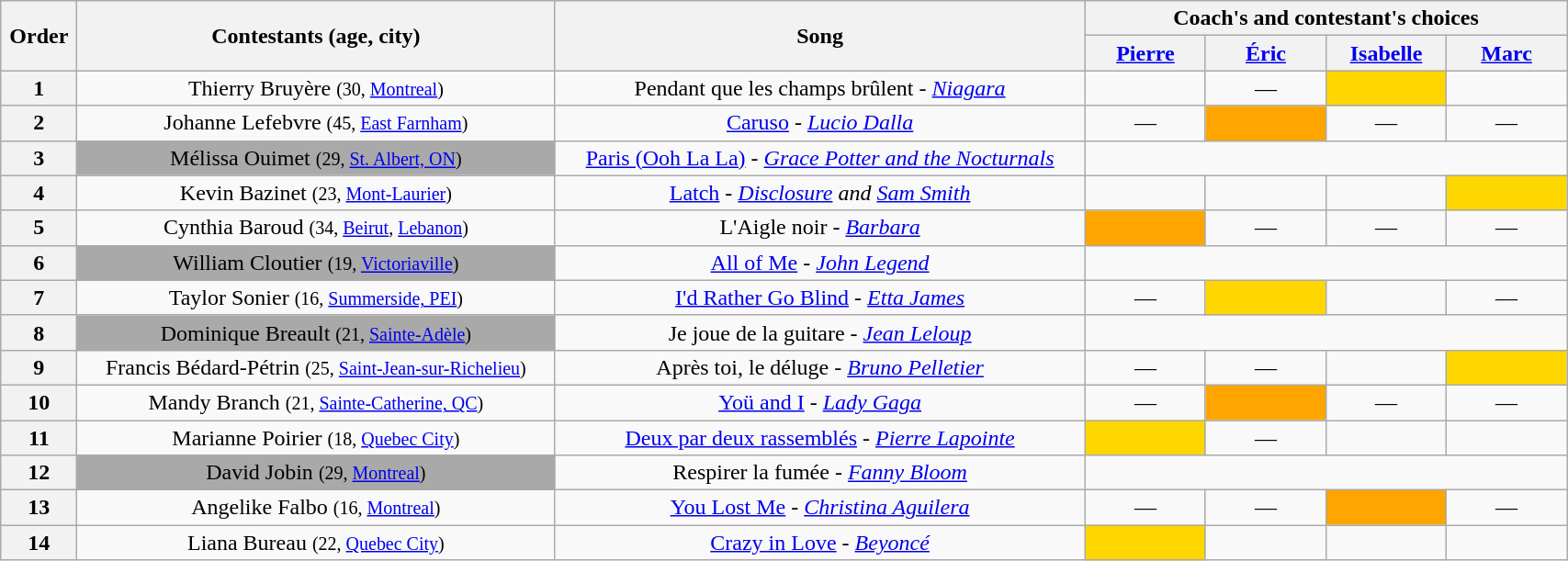<table class="wikitable plainrowheaders"  style="text-align:center; width:90%;">
<tr>
<th scope="col" rowspan="2">Order</th>
<th scope="col" rowspan="2">Contestants (age, city)</th>
<th scope="col" rowspan="2">Song</th>
<th colspan="4">Coach's and contestant's choices</th>
</tr>
<tr>
<th style="width:5em;"><a href='#'>Pierre</a></th>
<th style="width:5em;"><a href='#'>Éric</a></th>
<th style="width:5em;"><a href='#'>Isabelle</a></th>
<th style="width:5em;"><a href='#'>Marc</a></th>
</tr>
<tr>
<th scope=col>1</th>
<td>Thierry Bruyère <small>(30, <a href='#'>Montreal</a>)</small></td>
<td>Pendant que les champs brûlent - <em><a href='#'>Niagara</a></em></td>
<td></td>
<td>—</td>
<td style="background:gold;text-align:center;"></td>
<td></td>
</tr>
<tr>
<th scope=col>2</th>
<td>Johanne Lefebvre <small>(45, <a href='#'>East Farnham</a>)</small></td>
<td><a href='#'>Caruso</a> - <em><a href='#'>Lucio Dalla</a></em></td>
<td>—</td>
<td style="background:orange;text-align:center;"></td>
<td>—</td>
<td>—</td>
</tr>
<tr>
<th scope=col>3</th>
<td style="background:darkgrey;text-align:center;">Mélissa Ouimet <small>(29, <a href='#'>St. Albert, ON</a>)</small></td>
<td><a href='#'>Paris (Ooh La La)</a> - <em><a href='#'>Grace Potter and the Nocturnals</a></em></td>
<td colspan=4></td>
</tr>
<tr>
<th scope=col>4</th>
<td>Kevin Bazinet <small>(23, <a href='#'>Mont-Laurier</a>)</small></td>
<td><a href='#'>Latch</a> - <em><a href='#'>Disclosure</a> and <a href='#'>Sam Smith</a></em></td>
<td></td>
<td></td>
<td></td>
<td style="background:gold;text-align:center;"></td>
</tr>
<tr>
<th scope=col>5</th>
<td>Cynthia Baroud <small>(34, <a href='#'>Beirut</a>, <a href='#'>Lebanon</a>)</small></td>
<td>L'Aigle noir - <em><a href='#'>Barbara</a></em></td>
<td style="background:orange;text-align:center;"></td>
<td>—</td>
<td>—</td>
<td>—</td>
</tr>
<tr>
<th scope=col>6</th>
<td style="background:darkgrey;text-align:center;">William Cloutier <small>(19, <a href='#'>Victoriaville</a>)</small></td>
<td><a href='#'>All of Me</a> - <em><a href='#'>John Legend</a></em></td>
<td colspan=4></td>
</tr>
<tr>
<th scope=col>7</th>
<td>Taylor Sonier <small>(16, <a href='#'>Summerside, PEI</a>)</small></td>
<td><a href='#'>I'd Rather Go Blind</a> - <em><a href='#'>Etta James</a></em></td>
<td>—</td>
<td style="background:gold;text-align:center;"></td>
<td></td>
<td>—</td>
</tr>
<tr>
<th scope=col>8</th>
<td style="background:darkgrey;text-align:center;">Dominique Breault <small>(21, <a href='#'>Sainte-Adèle</a>)</small></td>
<td>Je joue de la guitare - <em><a href='#'>Jean Leloup</a></em></td>
<td colspan=4></td>
</tr>
<tr>
<th scope=col>9</th>
<td>Francis Bédard-Pétrin <small>(25, <a href='#'>Saint-Jean-sur-Richelieu</a>)</small></td>
<td>Après toi, le déluge - <em><a href='#'>Bruno Pelletier</a></em></td>
<td>—</td>
<td>—</td>
<td></td>
<td style="background:gold;text-align:center;"></td>
</tr>
<tr>
<th scope=col>10</th>
<td>Mandy Branch <small>(21, <a href='#'>Sainte-Catherine, QC</a>)</small></td>
<td><a href='#'>Yoü and I</a> - <em><a href='#'>Lady Gaga</a></em></td>
<td>—</td>
<td style="background:orange;text-align:center;"></td>
<td>—</td>
<td>—</td>
</tr>
<tr>
<th scope=col>11</th>
<td>Marianne Poirier <small>(18, <a href='#'>Quebec City</a>)</small></td>
<td><a href='#'>Deux par deux rassemblés</a> - <em><a href='#'>Pierre Lapointe</a></em></td>
<td style="background:gold;text-align:center;"></td>
<td>—</td>
<td></td>
<td></td>
</tr>
<tr>
<th scope=col>12</th>
<td style="background:darkgrey;text-align:center;">David Jobin <small>(29, <a href='#'>Montreal</a>)</small></td>
<td>Respirer la fumée - <em><a href='#'>Fanny Bloom</a></em></td>
<td colspan=4></td>
</tr>
<tr>
<th scope=col>13</th>
<td>Angelike Falbo <small>(16, <a href='#'>Montreal</a>)</small></td>
<td><a href='#'>You Lost Me</a> - <em><a href='#'>Christina Aguilera</a></em></td>
<td>—</td>
<td>—</td>
<td style="background:orange;text-align:center;"></td>
<td>—</td>
</tr>
<tr>
<th scope=col>14</th>
<td>Liana Bureau <small>(22, <a href='#'>Quebec City</a>)</small></td>
<td><a href='#'>Crazy in Love</a> - <em><a href='#'>Beyoncé</a></em></td>
<td style="background:gold;text-align:center;"></td>
<td></td>
<td></td>
<td></td>
</tr>
</table>
